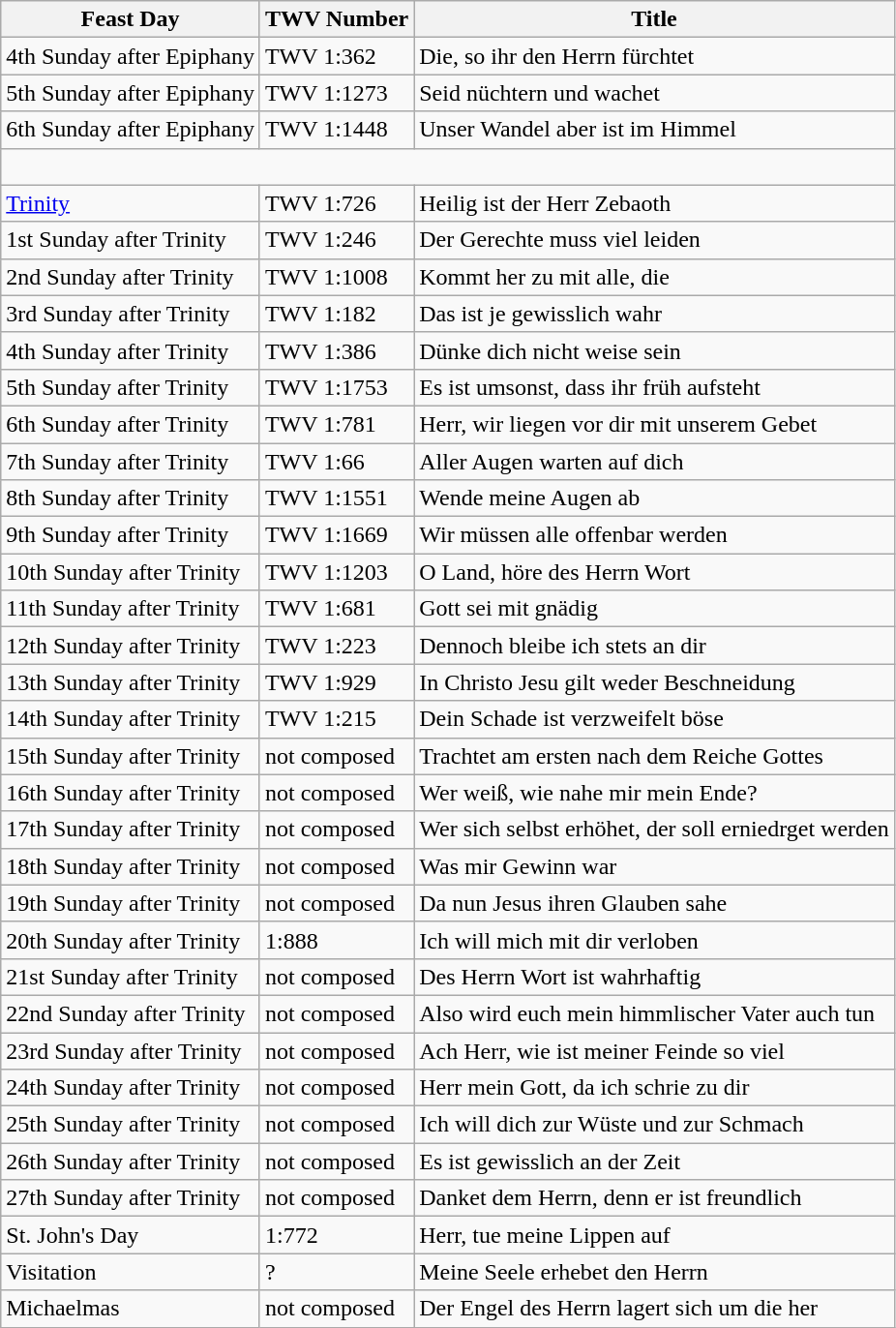<table class="wikitable sortable">
<tr>
<th>Feast Day</th>
<th>TWV Number</th>
<th>Title</th>
</tr>
<tr>
<td>4th Sunday after Epiphany</td>
<td>TWV 1:362</td>
<td>Die, so ihr den Herrn fürchtet</td>
</tr>
<tr>
<td>5th Sunday after Epiphany</td>
<td>TWV 1:1273</td>
<td>Seid nüchtern und wachet</td>
</tr>
<tr>
<td>6th Sunday after Epiphany</td>
<td>TWV 1:1448</td>
<td>Unser Wandel aber ist im Himmel</td>
</tr>
<tr>
<td colspan="7"> </td>
</tr>
<tr>
<td><a href='#'>Trinity</a></td>
<td>TWV 1:726</td>
<td>Heilig ist der Herr Zebaoth</td>
</tr>
<tr>
<td>1st Sunday after Trinity</td>
<td>TWV 1:246</td>
<td>Der Gerechte muss viel leiden</td>
</tr>
<tr>
<td>2nd Sunday after Trinity</td>
<td>TWV 1:1008</td>
<td>Kommt her zu mit alle, die</td>
</tr>
<tr>
<td>3rd Sunday after Trinity</td>
<td>TWV 1:182</td>
<td>Das ist je gewisslich wahr</td>
</tr>
<tr>
<td>4th Sunday after Trinity</td>
<td>TWV 1:386</td>
<td>Dünke dich nicht weise sein</td>
</tr>
<tr>
<td>5th Sunday after Trinity</td>
<td>TWV 1:1753</td>
<td>Es ist umsonst, dass ihr früh aufsteht</td>
</tr>
<tr>
<td>6th Sunday after Trinity</td>
<td>TWV 1:781</td>
<td>Herr, wir liegen vor dir mit unserem Gebet</td>
</tr>
<tr>
<td>7th Sunday after Trinity</td>
<td>TWV 1:66</td>
<td>Aller Augen warten auf dich</td>
</tr>
<tr>
<td>8th Sunday after Trinity</td>
<td>TWV 1:1551</td>
<td>Wende meine Augen ab</td>
</tr>
<tr>
<td>9th Sunday after Trinity</td>
<td>TWV 1:1669</td>
<td>Wir müssen alle offenbar werden</td>
</tr>
<tr>
<td>10th Sunday after Trinity</td>
<td>TWV 1:1203</td>
<td>O Land, höre des Herrn Wort</td>
</tr>
<tr>
<td>11th Sunday after Trinity</td>
<td>TWV 1:681</td>
<td>Gott sei mit gnädig</td>
</tr>
<tr>
<td>12th Sunday after Trinity</td>
<td>TWV 1:223</td>
<td>Dennoch bleibe ich stets an dir</td>
</tr>
<tr>
<td>13th Sunday after Trinity</td>
<td>TWV 1:929</td>
<td>In Christo Jesu gilt weder Beschneidung</td>
</tr>
<tr>
<td>14th Sunday after Trinity</td>
<td>TWV 1:215</td>
<td>Dein Schade ist verzweifelt böse</td>
</tr>
<tr>
<td>15th Sunday after Trinity</td>
<td>not composed</td>
<td>Trachtet am ersten nach dem Reiche Gottes</td>
</tr>
<tr>
<td>16th Sunday after Trinity</td>
<td>not composed</td>
<td>Wer weiß, wie nahe mir mein Ende?</td>
</tr>
<tr>
<td>17th Sunday after Trinity</td>
<td>not composed</td>
<td>Wer sich selbst erhöhet, der soll erniedrget werden</td>
</tr>
<tr>
<td>18th Sunday after Trinity</td>
<td>not composed</td>
<td>Was mir Gewinn war</td>
</tr>
<tr>
<td>19th Sunday after Trinity</td>
<td>not composed</td>
<td>Da nun Jesus ihren Glauben sahe</td>
</tr>
<tr>
<td>20th Sunday after Trinity</td>
<td>1:888</td>
<td>Ich will mich mit dir verloben</td>
</tr>
<tr>
<td>21st Sunday after Trinity</td>
<td>not composed</td>
<td>Des Herrn Wort ist wahrhaftig</td>
</tr>
<tr>
<td>22nd Sunday after Trinity</td>
<td>not composed</td>
<td>Also wird euch mein himmlischer Vater auch tun</td>
</tr>
<tr>
<td>23rd Sunday after Trinity</td>
<td>not composed</td>
<td>Ach Herr, wie ist meiner Feinde so viel</td>
</tr>
<tr>
<td>24th Sunday after Trinity</td>
<td>not composed</td>
<td>Herr mein Gott, da ich schrie zu dir</td>
</tr>
<tr>
<td>25th Sunday after Trinity</td>
<td>not composed</td>
<td>Ich will dich zur Wüste und zur Schmach</td>
</tr>
<tr>
<td>26th Sunday after Trinity</td>
<td>not composed</td>
<td>Es ist gewisslich an der Zeit</td>
</tr>
<tr>
<td>27th Sunday after Trinity</td>
<td>not composed</td>
<td>Danket dem Herrn, denn er ist freundlich</td>
</tr>
<tr>
<td>St. John's Day</td>
<td>1:772</td>
<td>Herr, tue meine Lippen auf</td>
</tr>
<tr>
<td>Visitation</td>
<td>?</td>
<td>Meine Seele erhebet den Herrn</td>
</tr>
<tr>
<td>Michaelmas</td>
<td>not composed</td>
<td>Der Engel des Herrn lagert sich um die her</td>
</tr>
</table>
